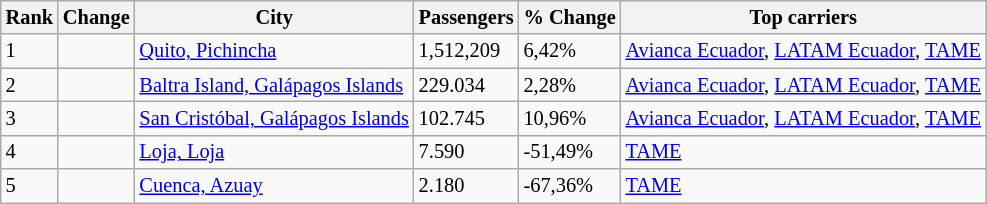<table class="wikitable sortable" style="font-size: 85%" width= align=>
<tr>
<th>Rank</th>
<th>Change</th>
<th>City</th>
<th>Passengers</th>
<th>% Change</th>
<th>Top carriers</th>
</tr>
<tr>
<td>1</td>
<td></td>
<td> <a href='#'>Quito, Pichincha</a></td>
<td>1,512,209</td>
<td> 6,42%</td>
<td><a href='#'>Avianca Ecuador</a>, <a href='#'>LATAM Ecuador</a>, <a href='#'>TAME</a></td>
</tr>
<tr>
<td>2</td>
<td></td>
<td> <a href='#'>Baltra Island, Galápagos Islands</a></td>
<td>229.034</td>
<td> 2,28%</td>
<td><a href='#'>Avianca Ecuador</a>, <a href='#'>LATAM Ecuador</a>, <a href='#'>TAME</a></td>
</tr>
<tr>
<td>3</td>
<td></td>
<td> <a href='#'>San Cristóbal, Galápagos Islands</a></td>
<td>102.745</td>
<td> 10,96%</td>
<td><a href='#'>Avianca Ecuador</a>, <a href='#'>LATAM Ecuador</a>, <a href='#'>TAME</a></td>
</tr>
<tr>
<td>4</td>
<td></td>
<td> <a href='#'>Loja, Loja</a></td>
<td>7.590</td>
<td> -51,49%</td>
<td><a href='#'>TAME</a></td>
</tr>
<tr>
<td>5</td>
<td></td>
<td> <a href='#'>Cuenca, Azuay</a></td>
<td>2.180</td>
<td> -67,36%</td>
<td><a href='#'>TAME</a></td>
</tr>
</table>
